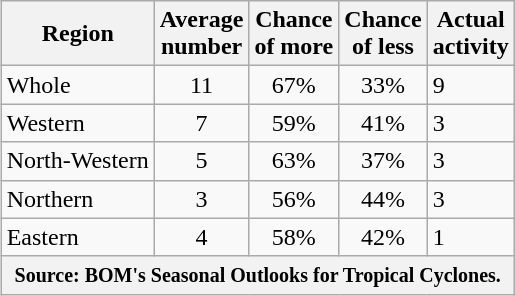<table class="wikitable" style="float:right; margin: auto auto auto 1em;">
<tr>
<th>Region</th>
<th>Average<br>number</th>
<th>Chance<br>of more</th>
<th>Chance<br>of less</th>
<th>Actual<br>activity</th>
</tr>
<tr>
<td>Whole</td>
<td style="text-align:center;">11</td>
<td style="text-align:center;">67%</td>
<td style="text-align:center;">33%</td>
<td>9</td>
</tr>
<tr>
<td>Western </td>
<td style="text-align:center;">7</td>
<td style="text-align:center;">59%</td>
<td style="text-align:center;">41%</td>
<td>3</td>
</tr>
<tr>
<td>North-Western </td>
<td style="text-align:center;">5</td>
<td style="text-align:center;">63%</td>
<td style="text-align:center;">37%</td>
<td>3</td>
</tr>
<tr>
<td>Northern </td>
<td style="text-align:center;">3</td>
<td style="text-align:center;">56%</td>
<td style="text-align:center;">44%</td>
<td>3</td>
</tr>
<tr>
<td>Eastern </td>
<td style="text-align:center;">4</td>
<td style="text-align:center;">58%</td>
<td style="text-align:center;">42%</td>
<td>1</td>
</tr>
<tr>
<th colspan="5"><small>Source: BOM's Seasonal Outlooks for Tropical Cyclones.</small></th>
</tr>
</table>
